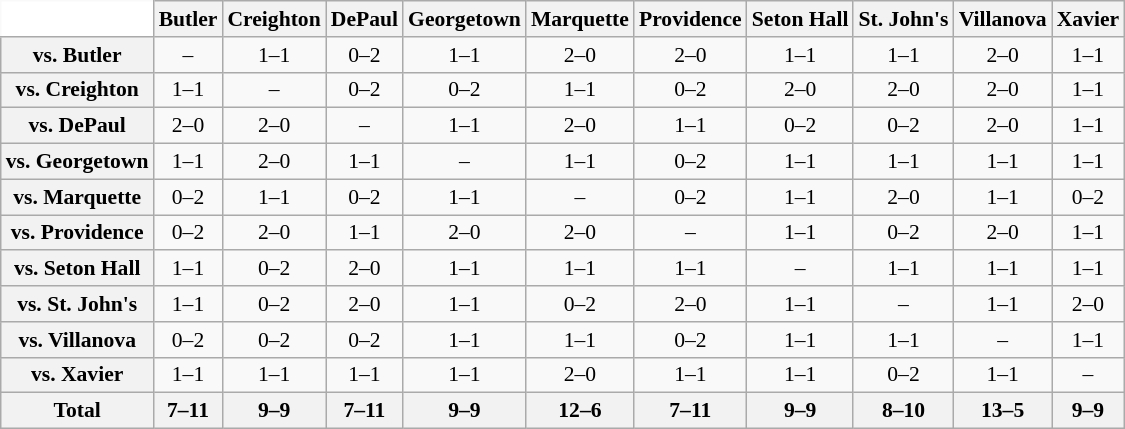<table class="wikitable" style="white-space:nowrap;font-size:90%;">
<tr>
<th colspan=1 style="background:white; border-top-style:hidden; border-left-style:hidden;"   width=75> </th>
<th style=>Butler</th>
<th style=>Creighton</th>
<th style=>DePaul</th>
<th style=>Georgetown</th>
<th style=>Marquette</th>
<th style=>Providence</th>
<th style=>Seton Hall</th>
<th style=>St. John's</th>
<th style=>Villanova</th>
<th style=>Xavier</th>
</tr>
<tr style="text-align:center;">
<th>vs. Butler</th>
<td>–</td>
<td>1–1</td>
<td>0–2</td>
<td>1–1</td>
<td>2–0</td>
<td>2–0</td>
<td>1–1</td>
<td>1–1</td>
<td>2–0</td>
<td>1–1</td>
</tr>
<tr style="text-align:center;">
<th>vs. Creighton</th>
<td>1–1</td>
<td>–</td>
<td>0–2</td>
<td>0–2</td>
<td>1–1</td>
<td>0–2</td>
<td>2–0</td>
<td>2–0</td>
<td>2–0</td>
<td>1–1</td>
</tr>
<tr style="text-align:center;">
<th>vs. DePaul</th>
<td>2–0</td>
<td>2–0</td>
<td>–</td>
<td>1–1</td>
<td>2–0</td>
<td>1–1</td>
<td>0–2</td>
<td>0–2</td>
<td>2–0</td>
<td>1–1</td>
</tr>
<tr style="text-align:center;">
<th>vs. Georgetown</th>
<td>1–1</td>
<td>2–0</td>
<td>1–1</td>
<td>–</td>
<td>1–1</td>
<td>0–2</td>
<td>1–1</td>
<td>1–1</td>
<td>1–1</td>
<td>1–1</td>
</tr>
<tr style="text-align:center;">
<th>vs. Marquette</th>
<td>0–2</td>
<td>1–1</td>
<td>0–2</td>
<td>1–1</td>
<td>–</td>
<td>0–2</td>
<td>1–1</td>
<td>2–0</td>
<td>1–1</td>
<td>0–2</td>
</tr>
<tr style="text-align:center;">
<th>vs. Providence</th>
<td>0–2</td>
<td>2–0</td>
<td>1–1</td>
<td>2–0</td>
<td>2–0</td>
<td>–</td>
<td>1–1</td>
<td>0–2</td>
<td>2–0</td>
<td>1–1</td>
</tr>
<tr style="text-align:center;">
<th>vs. Seton Hall</th>
<td>1–1</td>
<td>0–2</td>
<td>2–0</td>
<td>1–1</td>
<td>1–1</td>
<td>1–1</td>
<td>–</td>
<td>1–1</td>
<td>1–1</td>
<td>1–1</td>
</tr>
<tr style="text-align:center;">
<th>vs. St. John's</th>
<td>1–1</td>
<td>0–2</td>
<td>2–0</td>
<td>1–1</td>
<td>0–2</td>
<td>2–0</td>
<td>1–1</td>
<td>–</td>
<td>1–1</td>
<td>2–0</td>
</tr>
<tr style="text-align:center;">
<th>vs. Villanova</th>
<td>0–2</td>
<td>0–2</td>
<td>0–2</td>
<td>1–1</td>
<td>1–1</td>
<td>0–2</td>
<td>1–1</td>
<td>1–1</td>
<td>–</td>
<td>1–1</td>
</tr>
<tr style="text-align:center;">
<th>vs. Xavier</th>
<td>1–1</td>
<td>1–1</td>
<td>1–1</td>
<td>1–1</td>
<td>2–0</td>
<td>1–1</td>
<td>1–1</td>
<td>0–2</td>
<td>1–1</td>
<td>–<br></td>
</tr>
<tr style="text-align:center;">
<th>Total</th>
<th>7–11</th>
<th>9–9</th>
<th>7–11</th>
<th>9–9</th>
<th>12–6</th>
<th>7–11</th>
<th>9–9</th>
<th>8–10</th>
<th>13–5</th>
<th>9–9</th>
</tr>
</table>
